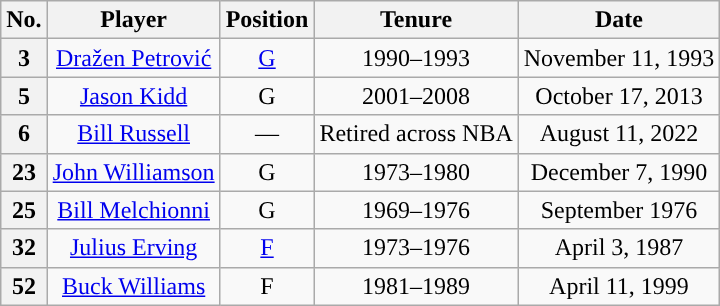<table class="wikitable sortable" style="text-align:center">
<tr>
<th scope="col">No.</th>
<th scope="col">Player</th>
<th scope="col">Position</th>
<th scope="col">Tenure</th>
<th scope="col">Date</th>
</tr>
<tr>
<th scope="row">3</th>
<td><a href='#'>Dražen Petrović</a></td>
<td><a href='#'>G</a></td>
<td>1990–1993</td>
<td>November 11, 1993</td>
</tr>
<tr>
<th scope="row">5</th>
<td><a href='#'>Jason Kidd</a></td>
<td>G</td>
<td>2001–2008</td>
<td>October 17, 2013</td>
</tr>
<tr>
<th scope="row">6</th>
<td><a href='#'>Bill Russell</a></td>
<td>—</td>
<td>Retired across NBA</td>
<td>August 11, 2022</td>
</tr>
<tr>
<th scope="row">23</th>
<td><a href='#'>John Williamson</a></td>
<td>G</td>
<td>1973–1980</td>
<td>December 7, 1990</td>
</tr>
<tr>
<th scope="row">25</th>
<td><a href='#'>Bill Melchionni</a></td>
<td>G</td>
<td>1969–1976</td>
<td>September 1976</td>
</tr>
<tr>
<th scope="row">32</th>
<td><a href='#'>Julius Erving</a></td>
<td><a href='#'>F</a></td>
<td>1973–1976</td>
<td>April 3, 1987</td>
</tr>
<tr>
<th scope="row">52</th>
<td><a href='#'>Buck Williams</a></td>
<td>F</td>
<td>1981–1989</td>
<td>April 11, 1999</td>
</tr>
</table>
